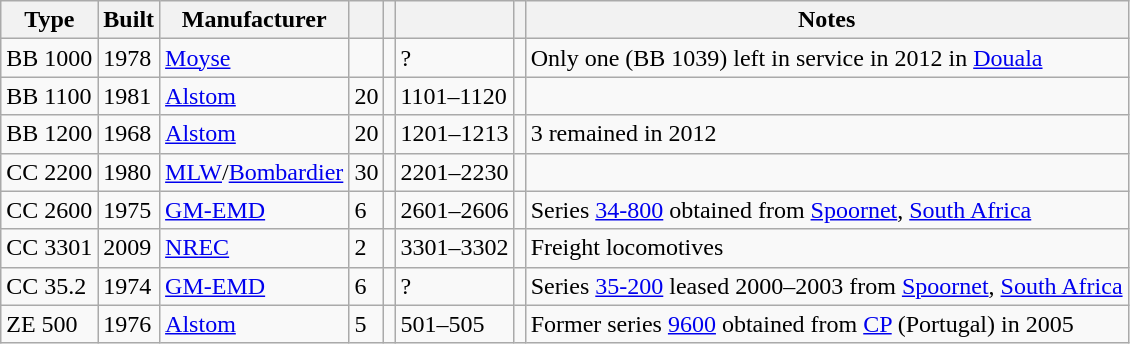<table class="wikitable sortable">
<tr>
<th>Type</th>
<th>Built</th>
<th>Manufacturer</th>
<th></th>
<th></th>
<th></th>
<th></th>
<th class="unsortable">Notes</th>
</tr>
<tr>
<td>BB 1000</td>
<td>1978</td>
<td><a href='#'>Moyse</a></td>
<td></td>
<td></td>
<td>?</td>
<td></td>
<td>Only one (BB 1039) left in service in 2012 in <a href='#'>Douala</a></td>
</tr>
<tr>
<td>BB 1100</td>
<td>1981</td>
<td><a href='#'>Alstom</a></td>
<td>20</td>
<td></td>
<td>1101–1120</td>
<td></td>
<td></td>
</tr>
<tr>
<td>BB 1200</td>
<td>1968</td>
<td><a href='#'>Alstom</a></td>
<td>20</td>
<td></td>
<td>1201–1213</td>
<td></td>
<td>3 remained in 2012</td>
</tr>
<tr>
<td>CC 2200</td>
<td>1980</td>
<td><a href='#'>MLW</a>/<a href='#'>Bombardier</a></td>
<td>30</td>
<td></td>
<td>2201–2230</td>
<td></td>
<td></td>
</tr>
<tr>
<td>CC 2600</td>
<td>1975</td>
<td><a href='#'>GM-EMD</a></td>
<td>6</td>
<td></td>
<td>2601–2606</td>
<td></td>
<td>Series <a href='#'>34-800</a> obtained from <a href='#'>Spoornet</a>, <a href='#'>South Africa</a></td>
</tr>
<tr>
<td>CC 3301</td>
<td>2009</td>
<td><a href='#'>NREC</a></td>
<td>2</td>
<td></td>
<td>3301–3302</td>
<td></td>
<td>Freight locomotives</td>
</tr>
<tr>
<td>CC 35.2</td>
<td>1974</td>
<td><a href='#'>GM-EMD</a></td>
<td>6</td>
<td></td>
<td>?</td>
<td></td>
<td>Series <a href='#'>35-200</a> leased 2000–2003 from <a href='#'>Spoornet</a>, <a href='#'>South Africa</a></td>
</tr>
<tr>
<td>ZE 500</td>
<td>1976</td>
<td><a href='#'>Alstom</a></td>
<td>5</td>
<td></td>
<td>501–505</td>
<td></td>
<td>Former series <a href='#'>9600</a> obtained from <a href='#'>CP</a> (Portugal) in 2005</td>
</tr>
</table>
